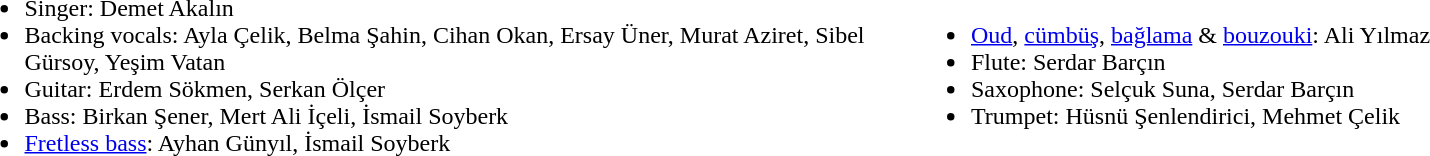<table class="toptextcells" width="100%;">
<tr>
<td style="width: 50%;"><br><ul><li>Singer: Demet Akalın</li><li>Backing vocals: Ayla Çelik, Belma Şahin, Cihan Okan, Ersay Üner, Murat Aziret, Sibel Gürsoy, Yeşim Vatan</li><li>Guitar: Erdem Sökmen, Serkan Ölçer</li><li>Bass: Birkan Şener, Mert Ali İçeli, İsmail Soyberk</li><li><a href='#'>Fretless bass</a>: Ayhan Günyıl, İsmail Soyberk</li></ul></td>
<td style="width: 50%;"><br><ul><li><a href='#'>Oud</a>, <a href='#'>cümbüş</a>, <a href='#'>bağlama</a> & <a href='#'>bouzouki</a>: Ali Yılmaz</li><li>Flute: Serdar Barçın</li><li>Saxophone: Selçuk Suna, Serdar Barçın</li><li>Trumpet: Hüsnü Şenlendirici, Mehmet Çelik</li></ul></td>
</tr>
</table>
